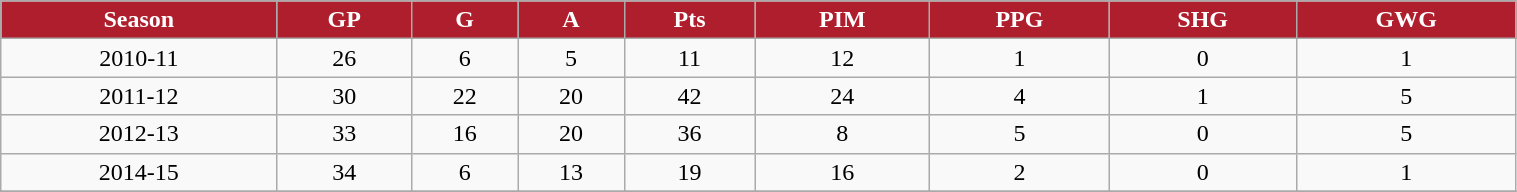<table class="wikitable" style="width:80%;">
<tr style="text-align:center; background:#af1e2d; color:#fff;">
<td><strong>Season</strong></td>
<td><strong>GP</strong></td>
<td><strong>G</strong></td>
<td><strong>A</strong></td>
<td><strong>Pts</strong></td>
<td><strong>PIM</strong></td>
<td><strong>PPG</strong></td>
<td><strong>SHG</strong></td>
<td><strong>GWG</strong></td>
</tr>
<tr style="text-align:center;" bgcolor="">
<td>2010-11</td>
<td>26</td>
<td>6</td>
<td>5</td>
<td>11</td>
<td>12</td>
<td>1</td>
<td>0</td>
<td>1</td>
</tr>
<tr style="text-align:center;" bgcolor="">
<td>2011-12</td>
<td>30</td>
<td>22</td>
<td>20</td>
<td>42</td>
<td>24</td>
<td>4</td>
<td>1</td>
<td>5</td>
</tr>
<tr style="text-align:center;" bgcolor="">
<td>2012-13</td>
<td>33</td>
<td>16</td>
<td>20</td>
<td>36</td>
<td>8</td>
<td>5</td>
<td>0</td>
<td>5</td>
</tr>
<tr style="text-align:center;" bgcolor="">
<td>2014-15</td>
<td>34</td>
<td>6</td>
<td>13</td>
<td>19</td>
<td>16</td>
<td>2</td>
<td>0</td>
<td>1</td>
</tr>
<tr style="text-align:center;" bgcolor="">
</tr>
</table>
